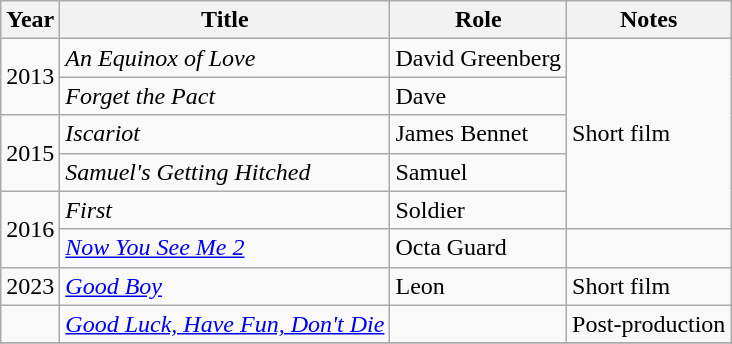<table class="wikitable sortable">
<tr>
<th>Year</th>
<th>Title</th>
<th class="unsortable">Role</th>
<th class="unsortable">Notes</th>
</tr>
<tr>
<td rowspan=2>2013</td>
<td><em>An Equinox of Love</em></td>
<td>David Greenberg</td>
<td rowspan="5">Short film</td>
</tr>
<tr>
<td><em>Forget the Pact</em></td>
<td>Dave</td>
</tr>
<tr>
<td rowspan="2">2015</td>
<td><em>Iscariot</em></td>
<td>James Bennet</td>
</tr>
<tr>
<td><em>Samuel's Getting Hitched</em></td>
<td>Samuel</td>
</tr>
<tr>
<td rowspan=2>2016</td>
<td><em>First</em></td>
<td>Soldier</td>
</tr>
<tr>
<td><em><a href='#'>Now You See Me 2</a></em></td>
<td>Octa Guard</td>
<td></td>
</tr>
<tr>
<td>2023</td>
<td><em><a href='#'>Good Boy</a></em></td>
<td>Leon</td>
<td>Short film</td>
</tr>
<tr>
<td></td>
<td><em><a href='#'>Good Luck, Have Fun, Don't Die</a></em></td>
<td></td>
<td>Post-production</td>
</tr>
<tr>
</tr>
</table>
